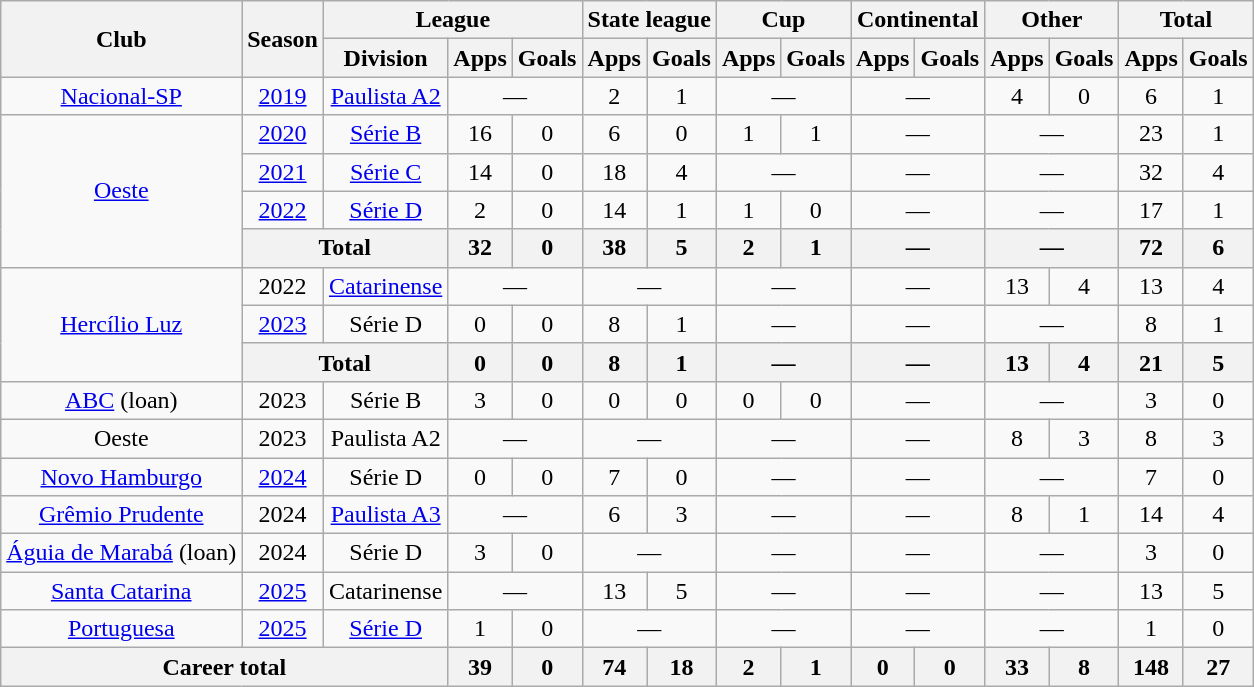<table class="wikitable" style="text-align: center;">
<tr>
<th rowspan="2">Club</th>
<th rowspan="2">Season</th>
<th colspan="3">League</th>
<th colspan="2">State league</th>
<th colspan="2">Cup</th>
<th colspan="2">Continental</th>
<th colspan="2">Other</th>
<th colspan="2">Total</th>
</tr>
<tr>
<th>Division</th>
<th>Apps</th>
<th>Goals</th>
<th>Apps</th>
<th>Goals</th>
<th>Apps</th>
<th>Goals</th>
<th>Apps</th>
<th>Goals</th>
<th>Apps</th>
<th>Goals</th>
<th>Apps</th>
<th>Goals</th>
</tr>
<tr>
<td valign="center"><a href='#'>Nacional-SP</a></td>
<td><a href='#'>2019</a></td>
<td><a href='#'>Paulista A2</a></td>
<td colspan="2">—</td>
<td>2</td>
<td>1</td>
<td colspan="2">—</td>
<td colspan="2">—</td>
<td>4</td>
<td>0</td>
<td>6</td>
<td>1</td>
</tr>
<tr>
<td rowspan="4" valign="center"><a href='#'>Oeste</a></td>
<td><a href='#'>2020</a></td>
<td><a href='#'>Série B</a></td>
<td>16</td>
<td>0</td>
<td>6</td>
<td>0</td>
<td>1</td>
<td>1</td>
<td colspan="2">—</td>
<td colspan="2">—</td>
<td>23</td>
<td>1</td>
</tr>
<tr>
<td><a href='#'>2021</a></td>
<td><a href='#'>Série C</a></td>
<td>14</td>
<td>0</td>
<td>18</td>
<td>4</td>
<td colspan="2">—</td>
<td colspan="2">—</td>
<td colspan="2">—</td>
<td>32</td>
<td>4</td>
</tr>
<tr>
<td><a href='#'>2022</a></td>
<td><a href='#'>Série D</a></td>
<td>2</td>
<td>0</td>
<td>14</td>
<td>1</td>
<td>1</td>
<td>0</td>
<td colspan="2">—</td>
<td colspan="2">—</td>
<td>17</td>
<td>1</td>
</tr>
<tr>
<th colspan="2">Total</th>
<th>32</th>
<th>0</th>
<th>38</th>
<th>5</th>
<th>2</th>
<th>1</th>
<th colspan="2">—</th>
<th colspan="2">—</th>
<th>72</th>
<th>6</th>
</tr>
<tr>
<td rowspan="3" valign="center"><a href='#'>Hercílio Luz</a></td>
<td>2022</td>
<td><a href='#'>Catarinense</a></td>
<td colspan="2">—</td>
<td colspan="2">—</td>
<td colspan="2">—</td>
<td colspan="2">—</td>
<td>13</td>
<td>4</td>
<td>13</td>
<td>4</td>
</tr>
<tr>
<td><a href='#'>2023</a></td>
<td>Série D</td>
<td>0</td>
<td>0</td>
<td>8</td>
<td>1</td>
<td colspan="2">—</td>
<td colspan="2">—</td>
<td colspan="2">—</td>
<td>8</td>
<td>1</td>
</tr>
<tr>
<th colspan="2">Total</th>
<th>0</th>
<th>0</th>
<th>8</th>
<th>1</th>
<th colspan="2">—</th>
<th colspan="2">—</th>
<th>13</th>
<th>4</th>
<th>21</th>
<th>5</th>
</tr>
<tr>
<td valign="center"><a href='#'>ABC</a> (loan)</td>
<td>2023</td>
<td>Série B</td>
<td>3</td>
<td>0</td>
<td>0</td>
<td>0</td>
<td>0</td>
<td>0</td>
<td colspan="2">—</td>
<td colspan="2">—</td>
<td>3</td>
<td>0</td>
</tr>
<tr>
<td valign="center">Oeste</td>
<td>2023</td>
<td>Paulista A2</td>
<td colspan="2">—</td>
<td colspan="2">—</td>
<td colspan="2">—</td>
<td colspan="2">—</td>
<td>8</td>
<td>3</td>
<td>8</td>
<td>3</td>
</tr>
<tr>
<td valign="center"><a href='#'>Novo Hamburgo</a></td>
<td><a href='#'>2024</a></td>
<td>Série D</td>
<td>0</td>
<td>0</td>
<td>7</td>
<td>0</td>
<td colspan="2">—</td>
<td colspan="2">—</td>
<td colspan="2">—</td>
<td>7</td>
<td>0</td>
</tr>
<tr>
<td valign="center"><a href='#'>Grêmio Prudente</a></td>
<td>2024</td>
<td><a href='#'>Paulista A3</a></td>
<td colspan="2">—</td>
<td>6</td>
<td>3</td>
<td colspan="2">—</td>
<td colspan="2">—</td>
<td>8</td>
<td>1</td>
<td>14</td>
<td>4</td>
</tr>
<tr>
<td valign="center"><a href='#'>Águia de Marabá</a> (loan)</td>
<td>2024</td>
<td>Série D</td>
<td>3</td>
<td>0</td>
<td colspan="2">—</td>
<td colspan="2">—</td>
<td colspan="2">—</td>
<td colspan="2">—</td>
<td>3</td>
<td>0</td>
</tr>
<tr>
<td valign="center"><a href='#'>Santa Catarina</a></td>
<td><a href='#'>2025</a></td>
<td>Catarinense</td>
<td colspan="2">—</td>
<td>13</td>
<td>5</td>
<td colspan="2">—</td>
<td colspan="2">—</td>
<td colspan="2">—</td>
<td>13</td>
<td>5</td>
</tr>
<tr>
<td valign="center"><a href='#'>Portuguesa</a></td>
<td><a href='#'>2025</a></td>
<td><a href='#'>Série D</a></td>
<td>1</td>
<td>0</td>
<td colspan="2">—</td>
<td colspan="2">—</td>
<td colspan="2">—</td>
<td colspan="2">—</td>
<td>1</td>
<td>0</td>
</tr>
<tr>
<th colspan="3"><strong>Career total</strong></th>
<th>39</th>
<th>0</th>
<th>74</th>
<th>18</th>
<th>2</th>
<th>1</th>
<th>0</th>
<th>0</th>
<th>33</th>
<th>8</th>
<th>148</th>
<th>27</th>
</tr>
</table>
